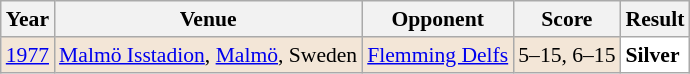<table class="sortable wikitable" style="font-size: 90%;">
<tr>
<th>Year</th>
<th>Venue</th>
<th>Opponent</th>
<th>Score</th>
<th>Result</th>
</tr>
<tr style="background:#F3E6D7">
<td align="center"><a href='#'>1977</a></td>
<td align="left"><a href='#'>Malmö Isstadion</a>, <a href='#'>Malmö</a>, Sweden</td>
<td align="left"> <a href='#'>Flemming Delfs</a></td>
<td align="left">5–15, 6–15</td>
<td style="text-align:left; background:white"> <strong>Silver</strong></td>
</tr>
</table>
